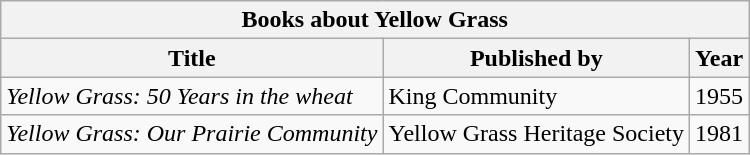<table class="wikitable">
<tr>
<th colspan="3">Books about Yellow Grass </th>
</tr>
<tr align="left">
<th>Title</th>
<th>Published by</th>
<th>Year</th>
</tr>
<tr>
<td><em>Yellow Grass: 50 Years in the wheat</em></td>
<td>King Community</td>
<td>1955</td>
</tr>
<tr>
<td><em>Yellow Grass: Our Prairie Community</em></td>
<td>Yellow Grass Heritage Society</td>
<td>1981</td>
</tr>
</table>
